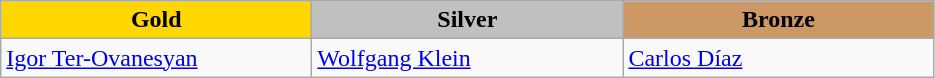<table class="wikitable" style="text-align:left">
<tr align="center">
<td width=200 bgcolor=gold><strong>Gold</strong></td>
<td width=200 bgcolor=silver><strong>Silver</strong></td>
<td width=200 bgcolor=CC9966><strong>Bronze</strong></td>
</tr>
<tr>
<td><a href='#'>Igor Ter-Ovanesyan</a><br><em></em></td>
<td><a href='#'>Wolfgang Klein</a><br><em></em></td>
<td><a href='#'>Carlos Díaz</a><br><em></em></td>
</tr>
</table>
